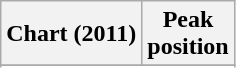<table class="wikitable sortable plainrowheaders" style="text-align:center">
<tr>
<th scope="col">Chart (2011)</th>
<th scope="col">Peak<br>position</th>
</tr>
<tr>
</tr>
<tr>
</tr>
<tr>
</tr>
<tr>
</tr>
</table>
